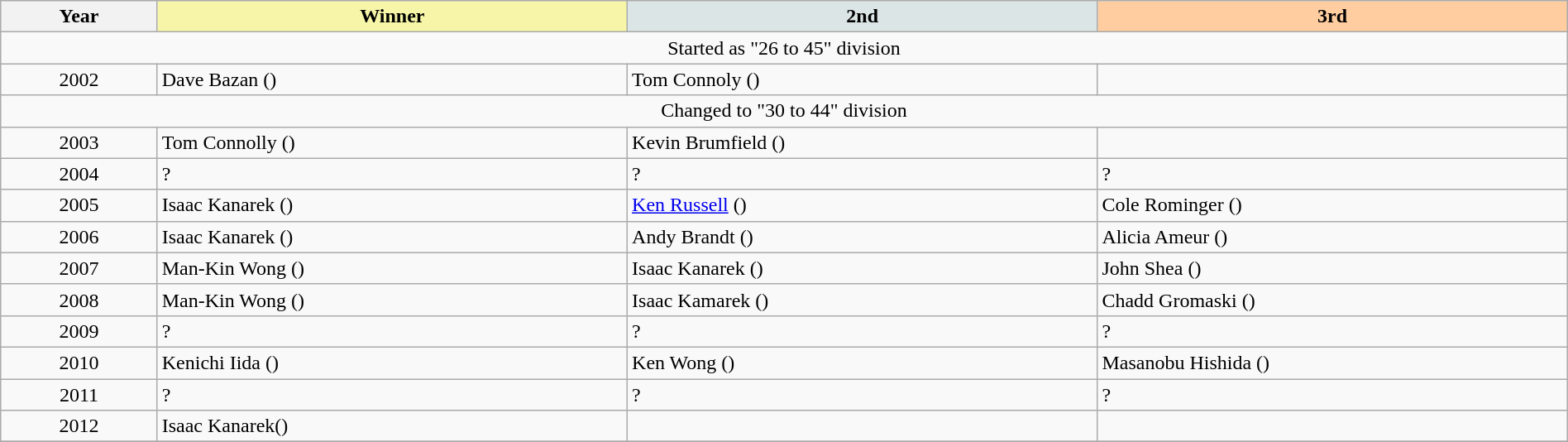<table class="wikitable" width=100%>
<tr>
<th width=10%>Year</th>
<th style="background-color: #F7F6A8;" width=30%>Winner</th>
<th style="background-color: #DCE5E5;" width=30%>2nd</th>
<th style="background-color: #FFCDA0;" width=30%>3rd</th>
</tr>
<tr>
<td align=center colspan="4">Started as "26 to 45" division</td>
</tr>
<tr>
<td align=center>2002 </td>
<td>Dave Bazan ()</td>
<td>Tom Connoly ()</td>
<td></td>
</tr>
<tr>
<td align=center colspan="4">Changed to "30 to 44" division</td>
</tr>
<tr>
<td align=center>2003 </td>
<td>Tom Connolly ()</td>
<td>Kevin Brumfield ()</td>
<td></td>
</tr>
<tr>
<td align=center>2004</td>
<td>?</td>
<td>?</td>
<td>?</td>
</tr>
<tr>
<td align=center>2005 </td>
<td>Isaac Kanarek ()</td>
<td><a href='#'>Ken Russell</a> ()</td>
<td>Cole Rominger ()</td>
</tr>
<tr>
<td align=center>2006 </td>
<td>Isaac Kanarek ()</td>
<td>Andy Brandt ()</td>
<td>Alicia Ameur ()</td>
</tr>
<tr>
<td align=center>2007 </td>
<td>Man-Kin Wong ()</td>
<td>Isaac Kanarek ()</td>
<td>John Shea ()</td>
</tr>
<tr>
<td align=center>2008 </td>
<td>Man-Kin Wong ()</td>
<td>Isaac Kamarek ()</td>
<td>Chadd Gromaski ()</td>
</tr>
<tr>
<td align=center>2009</td>
<td>?</td>
<td>?</td>
<td>?</td>
</tr>
<tr>
<td align=center>2010 </td>
<td>Kenichi Iida ()</td>
<td>Ken Wong ()</td>
<td>Masanobu Hishida ()</td>
</tr>
<tr>
<td align=center>2011</td>
<td>?</td>
<td>?</td>
<td>?</td>
</tr>
<tr>
<td align=center>2012 </td>
<td>Isaac Kanarek()</td>
<td></td>
<td></td>
</tr>
<tr>
</tr>
</table>
